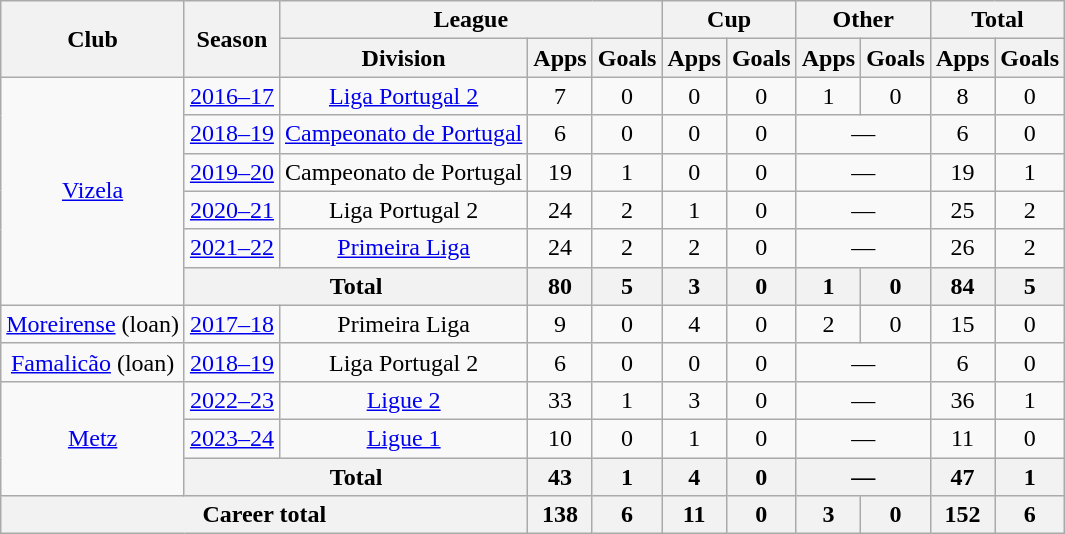<table class="wikitable nowrap" style="text-align:center;">
<tr>
<th rowspan="2">Club</th>
<th rowspan="2">Season</th>
<th colspan="3">League</th>
<th colspan="2">Cup</th>
<th colspan="2">Other</th>
<th colspan="2">Total</th>
</tr>
<tr>
<th>Division</th>
<th>Apps</th>
<th>Goals</th>
<th>Apps</th>
<th>Goals</th>
<th>Apps</th>
<th>Goals</th>
<th>Apps</th>
<th>Goals</th>
</tr>
<tr>
<td rowspan="6"><a href='#'>Vizela</a></td>
<td><a href='#'>2016–17</a></td>
<td><a href='#'>Liga Portugal 2</a></td>
<td>7</td>
<td>0</td>
<td>0</td>
<td>0</td>
<td>1</td>
<td>0</td>
<td>8</td>
<td>0</td>
</tr>
<tr>
<td><a href='#'>2018–19</a></td>
<td><a href='#'>Campeonato de Portugal</a></td>
<td>6</td>
<td>0</td>
<td>0</td>
<td>0</td>
<td colspan="2">—</td>
<td>6</td>
<td>0</td>
</tr>
<tr>
<td><a href='#'>2019–20</a></td>
<td>Campeonato de Portugal</td>
<td>19</td>
<td>1</td>
<td>0</td>
<td>0</td>
<td colspan="2">—</td>
<td>19</td>
<td>1</td>
</tr>
<tr>
<td><a href='#'>2020–21</a></td>
<td>Liga Portugal 2</td>
<td>24</td>
<td>2</td>
<td>1</td>
<td>0</td>
<td colspan="2">—</td>
<td>25</td>
<td>2</td>
</tr>
<tr>
<td><a href='#'>2021–22</a></td>
<td><a href='#'>Primeira Liga</a></td>
<td>24</td>
<td>2</td>
<td>2</td>
<td>0</td>
<td colspan="2">—</td>
<td>26</td>
<td>2</td>
</tr>
<tr>
<th colspan="2">Total</th>
<th>80</th>
<th>5</th>
<th>3</th>
<th>0</th>
<th>1</th>
<th>0</th>
<th>84</th>
<th>5</th>
</tr>
<tr>
<td><a href='#'>Moreirense</a> (loan)</td>
<td><a href='#'>2017–18</a></td>
<td>Primeira Liga</td>
<td>9</td>
<td>0</td>
<td>4</td>
<td>0</td>
<td>2</td>
<td>0</td>
<td>15</td>
<td>0</td>
</tr>
<tr>
<td><a href='#'>Famalicão</a> (loan)</td>
<td><a href='#'>2018–19</a></td>
<td>Liga Portugal 2</td>
<td>6</td>
<td>0</td>
<td>0</td>
<td>0</td>
<td colspan="2">—</td>
<td>6</td>
<td>0</td>
</tr>
<tr>
<td rowspan=3><a href='#'>Metz</a></td>
<td><a href='#'>2022–23</a></td>
<td><a href='#'>Ligue 2</a></td>
<td>33</td>
<td>1</td>
<td>3</td>
<td>0</td>
<td colspan=2>—</td>
<td>36</td>
<td>1</td>
</tr>
<tr>
<td><a href='#'>2023–24</a></td>
<td><a href='#'>Ligue 1</a></td>
<td>10</td>
<td>0</td>
<td>1</td>
<td>0</td>
<td colspan=2>—</td>
<td>11</td>
<td>0</td>
</tr>
<tr>
<th colspan=2>Total</th>
<th>43</th>
<th>1</th>
<th>4</th>
<th>0</th>
<th colspan=2>—</th>
<th>47</th>
<th>1</th>
</tr>
<tr>
<th colspan="3">Career total</th>
<th>138</th>
<th>6</th>
<th>11</th>
<th>0</th>
<th>3</th>
<th>0</th>
<th>152</th>
<th>6</th>
</tr>
</table>
